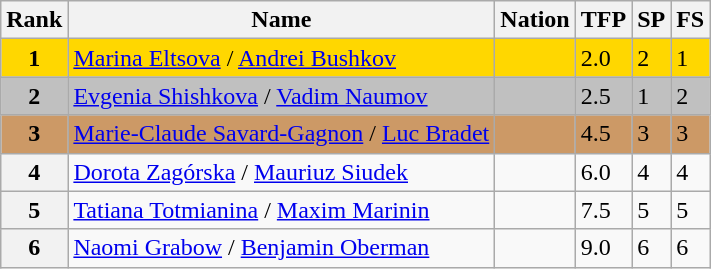<table class="wikitable">
<tr>
<th>Rank</th>
<th>Name</th>
<th>Nation</th>
<th>TFP</th>
<th>SP</th>
<th>FS</th>
</tr>
<tr bgcolor="gold">
<td align="center"><strong>1</strong></td>
<td><a href='#'>Marina Eltsova</a> / <a href='#'>Andrei Bushkov</a></td>
<td></td>
<td>2.0</td>
<td>2</td>
<td>1</td>
</tr>
<tr bgcolor="silver">
<td align="center"><strong>2</strong></td>
<td><a href='#'>Evgenia Shishkova</a> / <a href='#'>Vadim Naumov</a></td>
<td></td>
<td>2.5</td>
<td>1</td>
<td>2</td>
</tr>
<tr bgcolor="cc9966">
<td align="center"><strong>3</strong></td>
<td><a href='#'>Marie-Claude Savard-Gagnon</a> / <a href='#'>Luc Bradet</a></td>
<td></td>
<td>4.5</td>
<td>3</td>
<td>3</td>
</tr>
<tr>
<th>4</th>
<td><a href='#'>Dorota Zagórska</a> / <a href='#'>Mauriuz Siudek</a></td>
<td></td>
<td>6.0</td>
<td>4</td>
<td>4</td>
</tr>
<tr>
<th>5</th>
<td><a href='#'>Tatiana Totmianina</a> / <a href='#'>Maxim Marinin</a></td>
<td></td>
<td>7.5</td>
<td>5</td>
<td>5</td>
</tr>
<tr>
<th>6</th>
<td><a href='#'>Naomi Grabow</a> / <a href='#'>Benjamin Oberman</a></td>
<td></td>
<td>9.0</td>
<td>6</td>
<td>6</td>
</tr>
</table>
